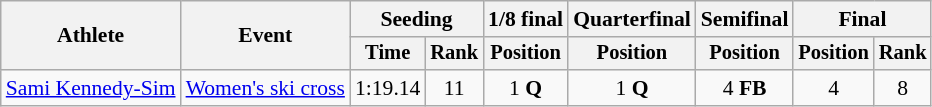<table class=wikitable style=font-size:90%;text-align:center>
<tr>
<th rowspan=2>Athlete</th>
<th rowspan=2>Event</th>
<th colspan=2>Seeding</th>
<th>1/8 final</th>
<th>Quarterfinal</th>
<th>Semifinal</th>
<th colspan=2>Final</th>
</tr>
<tr style=font-size:95%>
<th>Time</th>
<th>Rank</th>
<th>Position</th>
<th>Position</th>
<th>Position</th>
<th>Position</th>
<th>Rank</th>
</tr>
<tr>
<td align=left><a href='#'>Sami Kennedy-Sim</a></td>
<td><a href='#'>Women's ski cross</a></td>
<td>1:19.14</td>
<td>11</td>
<td>1 <strong>Q</strong></td>
<td>1 <strong>Q</strong></td>
<td>4 <strong>FB</strong></td>
<td>4</td>
<td>8</td>
</tr>
</table>
